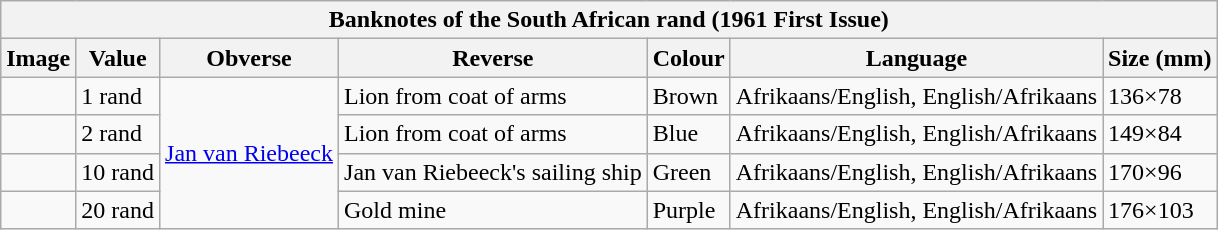<table class="wikitable" style="font-size: 100%">
<tr>
<th colspan="7">Banknotes of the South African rand (1961 First Issue)</th>
</tr>
<tr>
<th>Image</th>
<th>Value</th>
<th>Obverse</th>
<th>Reverse</th>
<th>Colour</th>
<th>Language</th>
<th>Size (mm)</th>
</tr>
<tr>
<td style="text-align:center;"></td>
<td>1 rand</td>
<td rowspan="4"><a href='#'>Jan van Riebeeck</a></td>
<td>Lion from coat of arms</td>
<td>Brown</td>
<td>Afrikaans/English, English/Afrikaans</td>
<td>136×78</td>
</tr>
<tr>
<td style="text-align:center;"></td>
<td>2 rand</td>
<td>Lion from coat of arms</td>
<td>Blue</td>
<td>Afrikaans/English, English/Afrikaans</td>
<td>149×84</td>
</tr>
<tr>
<td style="text-align:center;"></td>
<td>10 rand</td>
<td>Jan van Riebeeck's sailing ship</td>
<td>Green</td>
<td>Afrikaans/English, English/Afrikaans</td>
<td>170×96</td>
</tr>
<tr>
<td style="text-align:center;"></td>
<td>20 rand</td>
<td>Gold mine</td>
<td>Purple</td>
<td>Afrikaans/English, English/Afrikaans</td>
<td>176×103</td>
</tr>
</table>
